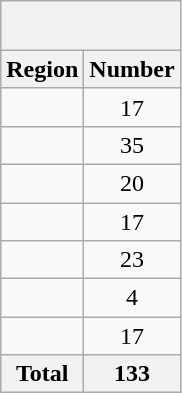<table class="wikitable sortable plainrowheaders floatright">
<tr>
<th colspan="2" style="padding:1em"></th>
</tr>
<tr>
<th scope="col">Region</th>
<th scope="col">Number</th>
</tr>
<tr>
<td scope="row"></td>
<td style="text-align:center">17</td>
</tr>
<tr>
<td scope="row" data-sort-value="Europe, Rest of"></td>
<td style="text-align:center">35</td>
</tr>
<tr>
<td scope="row" data-sort-value="America, North"></td>
<td style="text-align:center">20</td>
</tr>
<tr>
<td scope="row" data-sort-value="America, South"></td>
<td style="text-align:center">17</td>
</tr>
<tr>
<td scope="row"></td>
<td style="text-align:center">23</td>
</tr>
<tr>
<td scope="row"></td>
<td style="text-align:center">4</td>
</tr>
<tr>
<td scope="row"></td>
<td style="text-align:center">17</td>
</tr>
<tr>
<th style="text-align:center">Total</th>
<th>133</th>
</tr>
</table>
